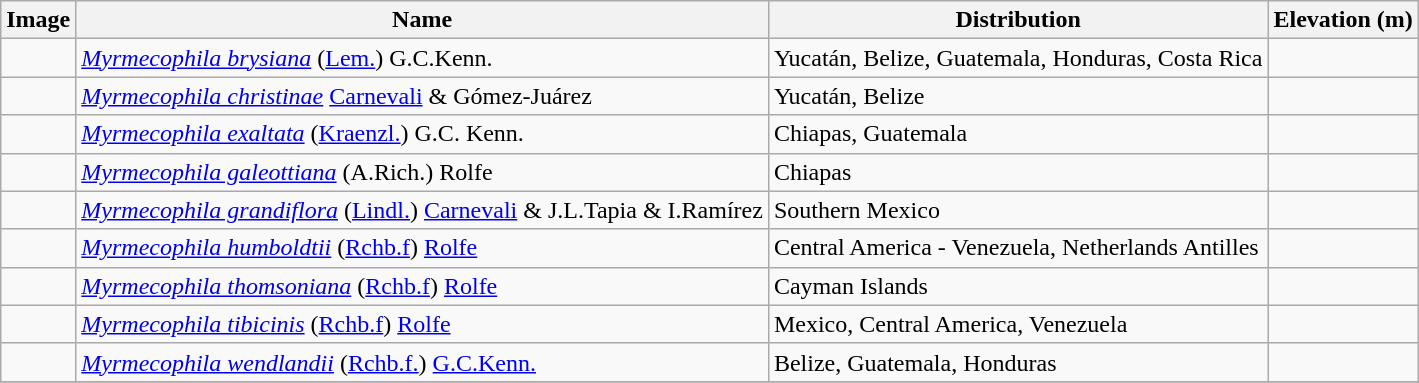<table class="wikitable">
<tr>
<th>Image</th>
<th>Name</th>
<th>Distribution</th>
<th>Elevation (m)</th>
</tr>
<tr>
<td></td>
<td><em><a href='#'>Myrmecophila brysiana</a></em> (<a href='#'>Lem.</a>) G.C.Kenn.</td>
<td>Yucatán, Belize, Guatemala, Honduras, Costa Rica</td>
<td></td>
</tr>
<tr>
<td></td>
<td><em><a href='#'>Myrmecophila christinae</a></em> <a href='#'>Carnevali</a> & Gómez-Juárez</td>
<td>Yucatán, Belize</td>
<td></td>
</tr>
<tr>
<td></td>
<td><em><a href='#'>Myrmecophila exaltata</a></em>  (<a href='#'>Kraenzl.</a>) G.C. Kenn.</td>
<td>Chiapas, Guatemala</td>
<td></td>
</tr>
<tr>
<td></td>
<td><em><a href='#'>Myrmecophila galeottiana</a></em> (A.Rich.) Rolfe</td>
<td>Chiapas</td>
<td></td>
</tr>
<tr>
<td></td>
<td><em><a href='#'>Myrmecophila grandiflora</a></em> (<a href='#'>Lindl.</a>)  <a href='#'>Carnevali</a> & J.L.Tapia & I.Ramírez</td>
<td>Southern Mexico</td>
<td></td>
</tr>
<tr>
<td></td>
<td><em><a href='#'>Myrmecophila humboldtii</a></em>  (<a href='#'>Rchb.f</a>) <a href='#'>Rolfe</a></td>
<td>Central America - Venezuela, Netherlands Antilles</td>
<td></td>
</tr>
<tr>
<td></td>
<td><em><a href='#'>Myrmecophila thomsoniana</a></em>  (<a href='#'>Rchb.f</a>) <a href='#'>Rolfe</a></td>
<td>Cayman Islands</td>
<td></td>
</tr>
<tr>
<td></td>
<td><em><a href='#'>Myrmecophila tibicinis</a></em>  (<a href='#'>Rchb.f</a>) <a href='#'>Rolfe</a></td>
<td>Mexico, Central America, Venezuela</td>
<td></td>
</tr>
<tr>
<td></td>
<td><em><a href='#'>Myrmecophila wendlandii</a></em>  (<a href='#'>Rchb.f.</a>) <a href='#'>G.C.Kenn.</a></td>
<td>Belize, Guatemala, Honduras</td>
<td></td>
</tr>
<tr>
</tr>
</table>
